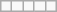<table class=wikitable>
<tr valign=top align=center>
<td></td>
<td></td>
<td></td>
<td></td>
<td></td>
</tr>
</table>
